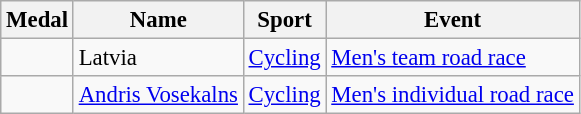<table class="wikitable sortable" style="font-size: 95%;">
<tr>
<th>Medal</th>
<th>Name</th>
<th>Sport</th>
<th>Event</th>
</tr>
<tr>
<td></td>
<td>Latvia</td>
<td><a href='#'>Cycling</a></td>
<td><a href='#'>Men's team road race</a></td>
</tr>
<tr>
<td></td>
<td><a href='#'>Andris Vosekalns</a></td>
<td><a href='#'>Cycling</a></td>
<td><a href='#'>Men's individual road race</a></td>
</tr>
</table>
